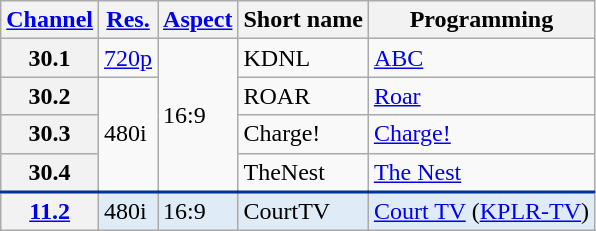<table class="wikitable">
<tr>
<th scope = "col"><a href='#'>Channel</a></th>
<th scope = "col"><a href='#'>Res.</a></th>
<th scope = "col"><a href='#'>Aspect</a></th>
<th scope = "col">Short name</th>
<th scope = "col">Programming</th>
</tr>
<tr>
<th scope = "row">30.1</th>
<td><a href='#'>720p</a></td>
<td rowspan="4">16:9</td>
<td>KDNL</td>
<td><a href='#'>ABC</a></td>
</tr>
<tr>
<th scope = "row">30.2</th>
<td rowspan="3">480i</td>
<td>ROAR</td>
<td><a href='#'>Roar</a></td>
</tr>
<tr>
<th scope = "row">30.3</th>
<td>Charge!</td>
<td><a href='#'>Charge!</a></td>
</tr>
<tr>
<th scope = "row">30.4</th>
<td>TheNest</td>
<td><a href='#'>The Nest</a></td>
</tr>
<tr style="background-color:#DFEBF6; border-top: 2px solid #003399;">
<th scope = "row"><a href='#'>11.2</a></th>
<td>480i</td>
<td>16:9</td>
<td>CourtTV</td>
<td><a href='#'>Court TV</a> (<a href='#'>KPLR-TV</a>)</td>
</tr>
</table>
